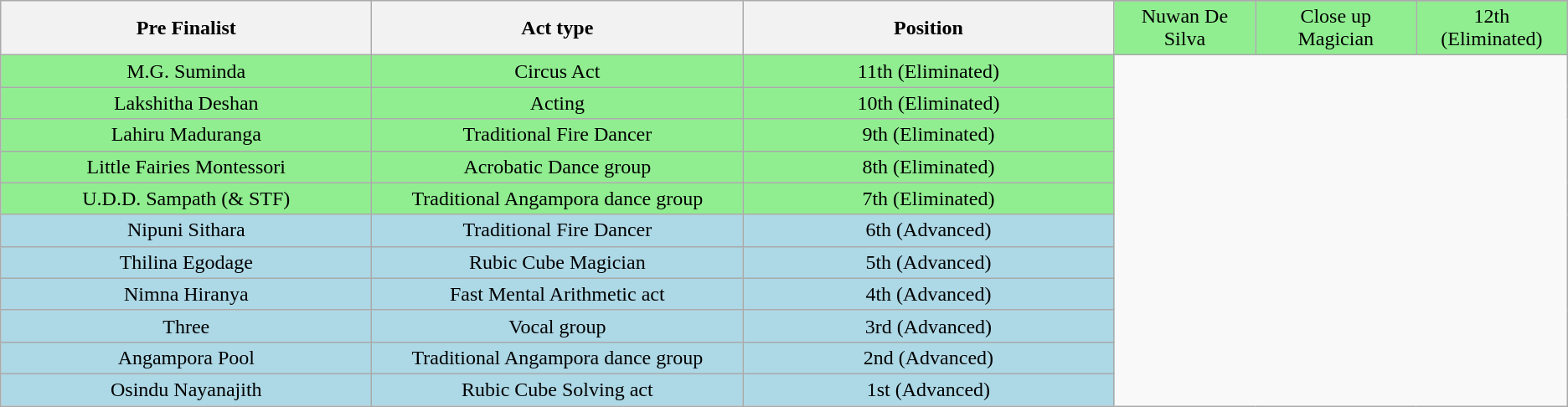<table class="wikitable plainrowheaders sortable" style="text-align:center;">
<tr>
<th scope="col" rowspan="2" class="unsortable" style="width:18em;">Pre Finalist</th>
<th scope="col" rowspan="2" style="width:18em;">Act type</th>
<th scope="col" rowspan="2" style="width:18em;">Position</th>
</tr>
<tr bgcolor=lightgreen>
<td>Nuwan De Silva</td>
<td>Close up Magician</td>
<td>12th (Eliminated)</td>
</tr>
<tr bgcolor=lightgreen>
<td>M.G. Suminda </td>
<td>Circus Act</td>
<td>11th (Eliminated)</td>
</tr>
<tr bgcolor=lightgreen>
<td>Lakshitha Deshan</td>
<td>Acting</td>
<td>10th (Eliminated)</td>
</tr>
<tr bgcolor=lightgreen>
<td>Lahiru Maduranga</td>
<td>Traditional Fire Dancer</td>
<td>9th (Eliminated)</td>
</tr>
<tr bgcolor=lightgreen>
<td>Little Fairies Montessori</td>
<td>Acrobatic Dance group</td>
<td>8th (Eliminated)</td>
</tr>
<tr bgcolor=lightgreen>
<td>U.D.D. Sampath (& STF)</td>
<td>Traditional Angampora dance group</td>
<td>7th (Eliminated)</td>
</tr>
<tr bgcolor=lightblue>
<td>Nipuni Sithara </td>
<td>Traditional Fire Dancer</td>
<td>6th (Advanced)</td>
</tr>
<tr bgcolor=lightblue>
<td>Thilina Egodage</td>
<td>Rubic Cube Magician</td>
<td>5th (Advanced)</td>
</tr>
<tr bgcolor=lightblue>
<td>Nimna Hiranya</td>
<td>Fast Mental Arithmetic act</td>
<td>4th (Advanced)</td>
</tr>
<tr bgcolor=lightblue>
<td>Three</td>
<td>Vocal group</td>
<td>3rd (Advanced)</td>
</tr>
<tr bgcolor=lightblue>
<td>Angampora Pool </td>
<td>Traditional Angampora dance group</td>
<td>2nd (Advanced)</td>
</tr>
<tr bgcolor=lightblue>
<td>Osindu Nayanajith </td>
<td>Rubic Cube Solving act</td>
<td>1st (Advanced)</td>
</tr>
</table>
